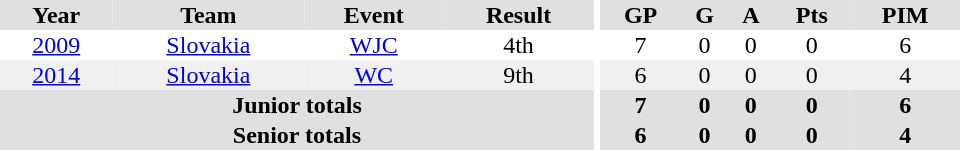<table border="0" cellpadding="1" cellspacing="0" ID="Table3" style="text-align:center; width:40em">
<tr ALIGN="center" bgcolor="#e0e0e0">
<th>Year</th>
<th>Team</th>
<th>Event</th>
<th>Result</th>
<th rowspan="99" bgcolor="#ffffff"></th>
<th>GP</th>
<th>G</th>
<th>A</th>
<th>Pts</th>
<th>PIM</th>
</tr>
<tr>
<td><a href='#'>2009</a></td>
<td><a href='#'>Slovakia</a></td>
<td><a href='#'>WJC</a></td>
<td>4th</td>
<td>7</td>
<td>0</td>
<td>0</td>
<td>0</td>
<td>6</td>
</tr>
<tr bgcolor="#f0f0f0">
<td><a href='#'>2014</a></td>
<td><a href='#'>Slovakia</a></td>
<td><a href='#'>WC</a></td>
<td>9th</td>
<td>6</td>
<td>0</td>
<td>0</td>
<td>0</td>
<td>4</td>
</tr>
<tr bgcolor="#e0e0e0">
<th colspan="4">Junior totals</th>
<th>7</th>
<th>0</th>
<th>0</th>
<th>0</th>
<th>6</th>
</tr>
<tr bgcolor="#e0e0e0">
<th colspan="4">Senior totals</th>
<th>6</th>
<th>0</th>
<th>0</th>
<th>0</th>
<th>4</th>
</tr>
</table>
